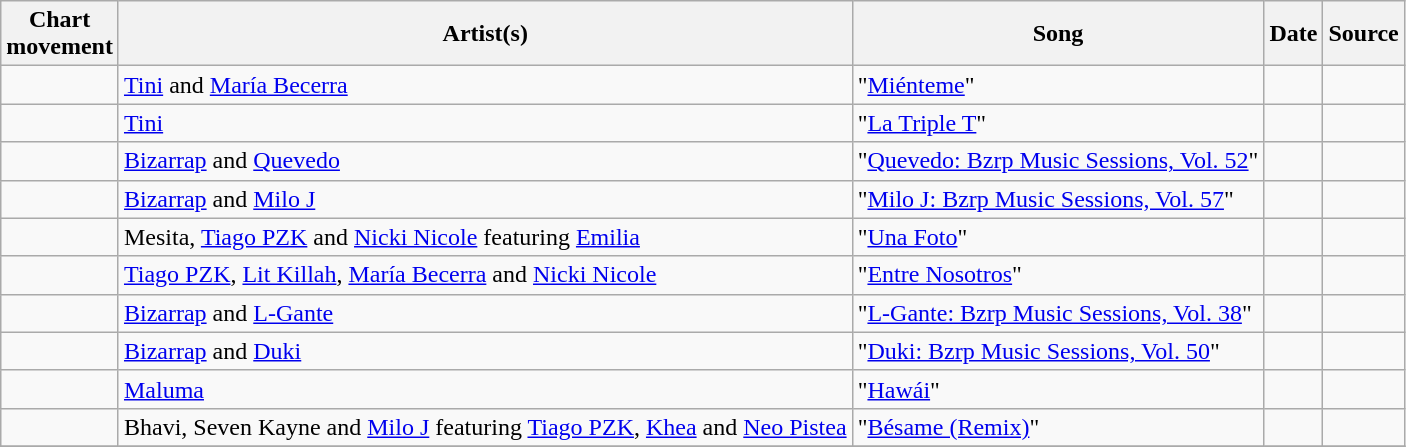<table class="wikitable">
<tr>
<th>Chart<br>movement</th>
<th>Artist(s)</th>
<th>Song</th>
<th>Date</th>
<th>Source</th>
</tr>
<tr>
<td></td>
<td><a href='#'>Tini</a> and <a href='#'>María Becerra</a></td>
<td>"<a href='#'>Miénteme</a>"</td>
<td></td>
<td></td>
</tr>
<tr>
<td></td>
<td><a href='#'>Tini</a></td>
<td>"<a href='#'>La Triple T</a>"</td>
<td></td>
<td></td>
</tr>
<tr>
<td></td>
<td><a href='#'>Bizarrap</a> and <a href='#'>Quevedo</a></td>
<td>"<a href='#'>Quevedo: Bzrp Music Sessions, Vol. 52</a>"</td>
<td></td>
<td></td>
</tr>
<tr>
<td></td>
<td><a href='#'>Bizarrap</a> and <a href='#'>Milo J</a></td>
<td>"<a href='#'>Milo J: Bzrp Music Sessions, Vol. 57</a>"</td>
<td></td>
<td></td>
</tr>
<tr>
<td></td>
<td>Mesita, <a href='#'>Tiago PZK</a> and <a href='#'>Nicki Nicole</a> featuring <a href='#'>Emilia</a></td>
<td>"<a href='#'>Una Foto</a>"</td>
<td></td>
<td></td>
</tr>
<tr>
<td></td>
<td><a href='#'>Tiago PZK</a>, <a href='#'>Lit Killah</a>, <a href='#'>María Becerra</a> and <a href='#'>Nicki Nicole</a></td>
<td>"<a href='#'>Entre Nosotros</a>"</td>
<td></td>
<td></td>
</tr>
<tr>
<td></td>
<td><a href='#'>Bizarrap</a> and <a href='#'>L-Gante</a></td>
<td>"<a href='#'>L-Gante: Bzrp Music Sessions, Vol. 38</a>"</td>
<td></td>
<td></td>
</tr>
<tr>
<td></td>
<td><a href='#'>Bizarrap</a> and <a href='#'>Duki</a></td>
<td>"<a href='#'>Duki: Bzrp Music Sessions, Vol. 50</a>"</td>
<td></td>
<td></td>
</tr>
<tr>
<td></td>
<td><a href='#'>Maluma</a></td>
<td>"<a href='#'>Hawái</a>"</td>
<td></td>
<td></td>
</tr>
<tr>
<td></td>
<td>Bhavi, Seven Kayne and <a href='#'>Milo J</a> featuring <a href='#'>Tiago PZK</a>, <a href='#'>Khea</a> and <a href='#'>Neo Pistea</a></td>
<td>"<a href='#'>Bésame (Remix)</a>"</td>
<td></td>
<td></td>
</tr>
<tr>
</tr>
</table>
